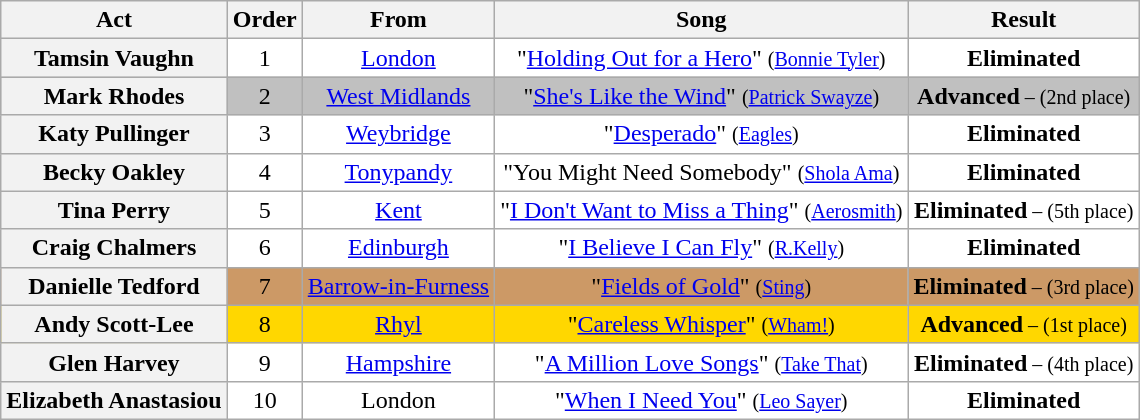<table class="wikitable plainrowheaders" style="text-align:center;">
<tr>
<th scope="col">Act</th>
<th scope="col">Order</th>
<th scope="col">From</th>
<th scope="col">Song</th>
<th scope="col">Result</th>
</tr>
<tr style="background:white;">
<th scope="row">Tamsin Vaughn</th>
<td>1</td>
<td><a href='#'>London</a></td>
<td>"<a href='#'>Holding Out for a Hero</a>"  <small>(<a href='#'>Bonnie Tyler</a>)</small></td>
<td><strong>Eliminated</strong></td>
</tr>
<tr style="background:silver;">
<th scope="row">Mark Rhodes</th>
<td>2</td>
<td><a href='#'>West Midlands</a></td>
<td>"<a href='#'>She's Like the Wind</a>" <small>(<a href='#'>Patrick Swayze</a>)</small></td>
<td><strong>Advanced</strong><small> – (2nd place)</small></td>
</tr>
<tr style="background:white;">
<th scope="row">Katy Pullinger</th>
<td>3</td>
<td><a href='#'>Weybridge</a></td>
<td>"<a href='#'>Desperado</a>"  <small>(<a href='#'>Eagles</a>)</small></td>
<td><strong>Eliminated</strong></td>
</tr>
<tr style="background:white;">
<th scope="row">Becky Oakley</th>
<td>4</td>
<td><a href='#'>Tonypandy</a></td>
<td>"You Might Need Somebody"  <small>(<a href='#'>Shola Ama</a>)</small></td>
<td><strong>Eliminated</strong></td>
</tr>
<tr style="background:white;">
<th scope="row">Tina Perry</th>
<td>5</td>
<td><a href='#'>Kent</a></td>
<td>"<a href='#'>I Don't Want to Miss a Thing</a>"  <small>(<a href='#'>Aerosmith</a>)</small></td>
<td><strong>Eliminated</strong><small> – (5th place)</small></td>
</tr>
<tr style="background:white;">
<th scope="row">Craig Chalmers</th>
<td>6</td>
<td><a href='#'>Edinburgh</a></td>
<td>"<a href='#'>I Believe I Can Fly</a>"  <small>(<a href='#'>R.Kelly</a>)</small></td>
<td><strong>Eliminated</strong></td>
</tr>
<tr style="background:#c96;">
<th scope="row">Danielle Tedford</th>
<td>7</td>
<td><a href='#'>Barrow-in-Furness</a></td>
<td>"<a href='#'>Fields of Gold</a>" <small>(<a href='#'>Sting</a>)</small></td>
<td><strong>Eliminated</strong><small> – (3rd place)</small></td>
</tr>
<tr style="background:gold;">
<th scope="row">Andy Scott-Lee</th>
<td>8</td>
<td><a href='#'>Rhyl</a></td>
<td>"<a href='#'>Careless Whisper</a>"  <small>(<a href='#'>Wham!</a>)</small></td>
<td><strong>Advanced</strong><small> – (1st place)</small></td>
</tr>
<tr style="background:white;">
<th scope="row">Glen Harvey</th>
<td>9</td>
<td><a href='#'>Hampshire</a></td>
<td>"<a href='#'>A Million Love Songs</a>"  <small>(<a href='#'>Take That</a>)</small></td>
<td><strong>Eliminated</strong><small> – (4th place)</small></td>
</tr>
<tr style="background:white;">
<th scope="row">Elizabeth Anastasiou</th>
<td>10</td>
<td>London</td>
<td>"<a href='#'>When I Need You</a>" <small>(<a href='#'>Leo Sayer</a>)</small></td>
<td><strong>Eliminated</strong></td>
</tr>
</table>
